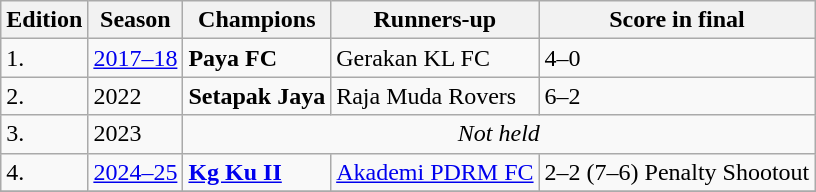<table class=wikitable>
<tr>
<th>Edition</th>
<th>Season</th>
<th>Champions</th>
<th>Runners-up</th>
<th>Score in final</th>
</tr>
<tr>
<td>1.</td>
<td><a href='#'>2017–18</a></td>
<td><strong>Paya FC</strong></td>
<td>Gerakan KL FC</td>
<td>4–0</td>
</tr>
<tr>
<td>2.</td>
<td>2022</td>
<td><strong>Setapak Jaya</strong></td>
<td>Raja Muda Rovers</td>
<td>6–2</td>
</tr>
<tr>
<td>3.</td>
<td>2023</td>
<td colspan="3" align="center"><em>Not held</em></td>
</tr>
<tr>
<td>4.</td>
<td><a href='#'>2024–25</a></td>
<td><strong><a href='#'>Kg Ku II</a></strong></td>
<td><a href='#'>Akademi PDRM FC</a></td>
<td>2–2 (7–6) Penalty Shootout</td>
</tr>
<tr>
</tr>
</table>
